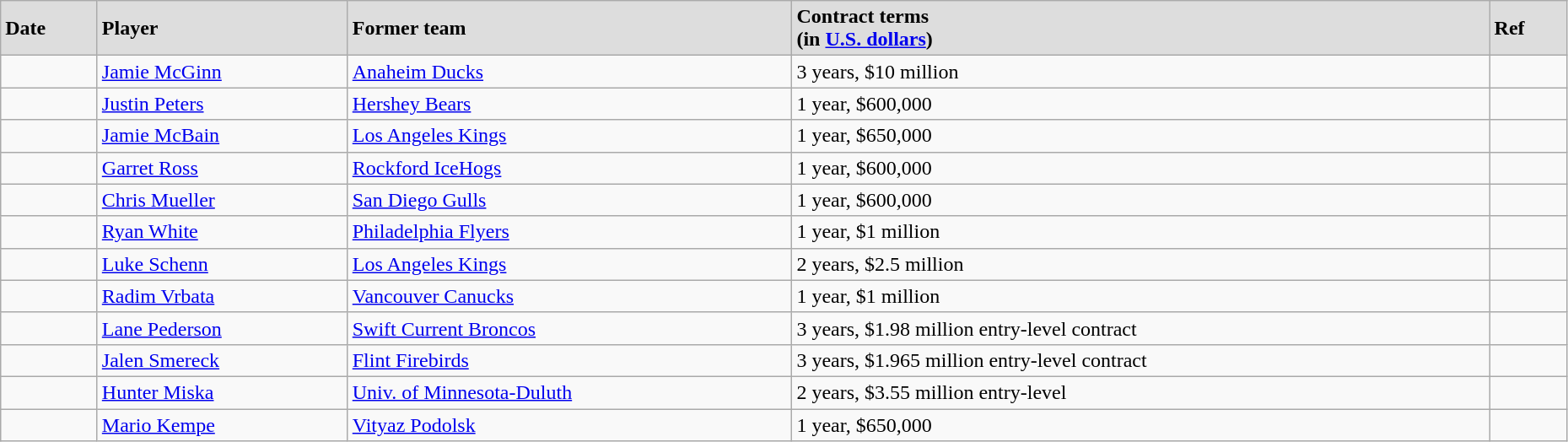<table class="wikitable" width=98%>
<tr style="background:#ddd;">
<td><strong>Date</strong></td>
<td><strong>Player</strong></td>
<td><strong>Former team</strong></td>
<td><strong>Contract terms</strong><br><strong>(in <a href='#'>U.S. dollars</a>)</strong></td>
<td><strong>Ref</strong></td>
</tr>
<tr>
<td></td>
<td><a href='#'>Jamie McGinn</a></td>
<td><a href='#'>Anaheim Ducks</a></td>
<td>3 years, $10 million</td>
<td></td>
</tr>
<tr>
<td></td>
<td><a href='#'>Justin Peters</a></td>
<td><a href='#'>Hershey Bears</a></td>
<td>1 year, $600,000</td>
<td></td>
</tr>
<tr>
<td></td>
<td><a href='#'>Jamie McBain</a></td>
<td><a href='#'>Los Angeles Kings</a></td>
<td>1 year, $650,000</td>
<td></td>
</tr>
<tr>
<td></td>
<td><a href='#'>Garret Ross</a></td>
<td><a href='#'>Rockford IceHogs</a></td>
<td>1 year, $600,000</td>
<td></td>
</tr>
<tr>
<td></td>
<td><a href='#'>Chris Mueller</a></td>
<td><a href='#'>San Diego Gulls</a></td>
<td>1 year, $600,000</td>
<td></td>
</tr>
<tr>
<td></td>
<td><a href='#'>Ryan White</a></td>
<td><a href='#'>Philadelphia Flyers</a></td>
<td>1 year, $1 million</td>
<td></td>
</tr>
<tr>
<td></td>
<td><a href='#'>Luke Schenn</a></td>
<td><a href='#'>Los Angeles Kings</a></td>
<td>2 years, $2.5 million</td>
<td></td>
</tr>
<tr>
<td></td>
<td><a href='#'>Radim Vrbata</a></td>
<td><a href='#'>Vancouver Canucks</a></td>
<td>1 year, $1 million</td>
<td></td>
</tr>
<tr>
<td></td>
<td><a href='#'>Lane Pederson</a></td>
<td><a href='#'>Swift Current Broncos</a></td>
<td>3 years, $1.98 million entry-level contract</td>
<td></td>
</tr>
<tr>
<td></td>
<td><a href='#'>Jalen Smereck</a></td>
<td><a href='#'>Flint Firebirds</a></td>
<td>3 years, $1.965 million entry-level contract</td>
<td></td>
</tr>
<tr>
<td></td>
<td><a href='#'>Hunter Miska</a></td>
<td><a href='#'>Univ. of Minnesota-Duluth</a></td>
<td>2 years, $3.55 million entry-level</td>
<td></td>
</tr>
<tr>
<td></td>
<td><a href='#'>Mario Kempe</a></td>
<td><a href='#'>Vityaz Podolsk</a></td>
<td>1 year, $650,000</td>
<td></td>
</tr>
</table>
